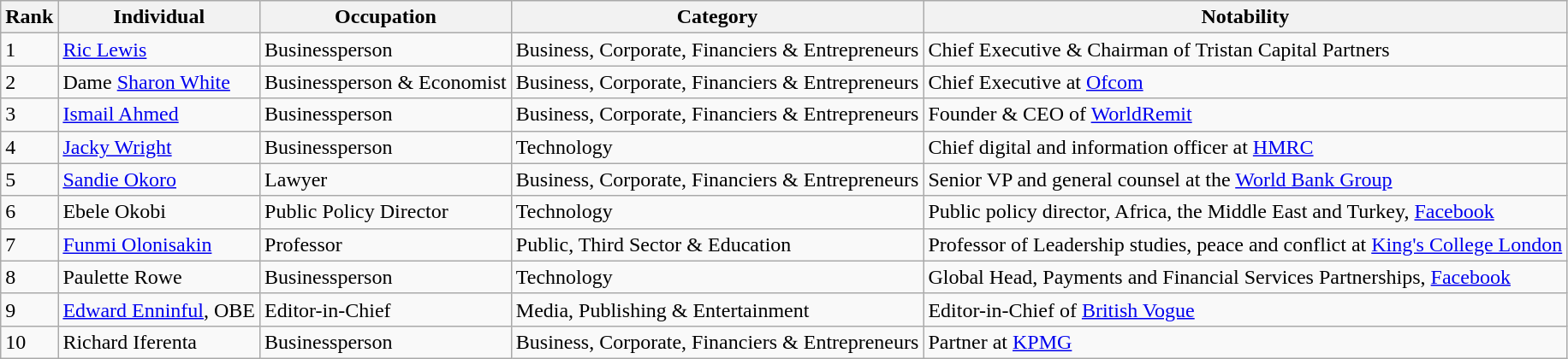<table class="wikitable sortable">
<tr>
<th>Rank</th>
<th>Individual</th>
<th>Occupation</th>
<th>Category</th>
<th>Notability</th>
</tr>
<tr>
<td>1</td>
<td><a href='#'>Ric Lewis</a></td>
<td>Businessperson</td>
<td>Business, Corporate, Financiers & Entrepreneurs</td>
<td>Chief Executive & Chairman of Tristan Capital Partners</td>
</tr>
<tr>
<td>2</td>
<td>Dame <a href='#'>Sharon White</a></td>
<td>Businessperson & Economist</td>
<td>Business, Corporate, Financiers & Entrepreneurs</td>
<td>Chief Executive at <a href='#'>Ofcom</a></td>
</tr>
<tr>
<td>3</td>
<td><a href='#'>Ismail Ahmed</a></td>
<td>Businessperson</td>
<td>Business, Corporate, Financiers & Entrepreneurs</td>
<td>Founder & CEO of <a href='#'>WorldRemit</a></td>
</tr>
<tr>
<td>4</td>
<td><a href='#'>Jacky Wright</a></td>
<td>Businessperson</td>
<td>Technology</td>
<td>Chief digital and information officer at <a href='#'>HMRC</a></td>
</tr>
<tr>
<td>5</td>
<td><a href='#'>Sandie Okoro</a></td>
<td>Lawyer</td>
<td>Business, Corporate, Financiers & Entrepreneurs</td>
<td>Senior VP and general counsel at the <a href='#'>World Bank Group</a></td>
</tr>
<tr>
<td>6</td>
<td>Ebele Okobi</td>
<td>Public Policy Director</td>
<td>Technology</td>
<td>Public policy director, Africa, the Middle East and Turkey, <a href='#'>Facebook</a></td>
</tr>
<tr>
<td>7</td>
<td><a href='#'>Funmi Olonisakin</a></td>
<td>Professor</td>
<td>Public, Third Sector & Education</td>
<td>Professor of Leadership studies, peace and conflict at <a href='#'>King's College London</a></td>
</tr>
<tr>
<td>8</td>
<td>Paulette Rowe</td>
<td>Businessperson</td>
<td>Technology</td>
<td>Global Head, Payments and Financial Services Partnerships, <a href='#'>Facebook</a></td>
</tr>
<tr>
<td>9</td>
<td><a href='#'>Edward Enninful</a>, OBE</td>
<td>Editor-in-Chief</td>
<td>Media, Publishing & Entertainment</td>
<td>Editor-in-Chief of <a href='#'>British Vogue</a></td>
</tr>
<tr>
<td>10</td>
<td>Richard Iferenta</td>
<td>Businessperson</td>
<td>Business, Corporate, Financiers & Entrepreneurs</td>
<td>Partner at <a href='#'>KPMG</a></td>
</tr>
</table>
